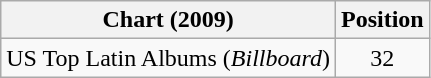<table class="wikitable">
<tr>
<th>Chart (2009)</th>
<th>Position</th>
</tr>
<tr>
<td>US Top Latin Albums (<em>Billboard</em>)</td>
<td align="center">32</td>
</tr>
</table>
